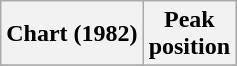<table class="wikitable sortable plainrowheaders" style="text-align:center">
<tr>
<th scope="col">Chart (1982)</th>
<th scope="col">Peak<br>position</th>
</tr>
<tr>
</tr>
</table>
